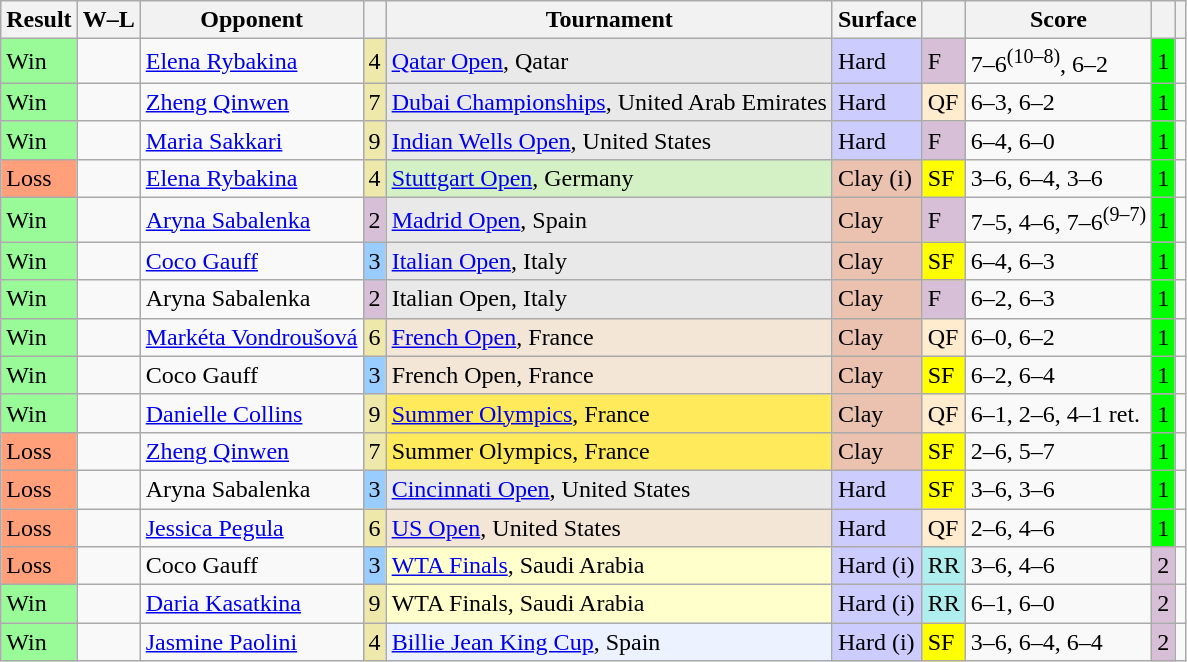<table class="wikitable sortable">
<tr>
<th>Result</th>
<th class=unsortable>W–L</th>
<th>Opponent</th>
<th></th>
<th>Tournament</th>
<th>Surface</th>
<th class=unsortable></th>
<th class=unsortable>Score</th>
<th></th>
<th class=unsortable></th>
</tr>
<tr>
<td bgcolor=98fb98>Win</td>
<td></td>
<td> <a href='#'>Elena Rybakina</a></td>
<td bgcolor=eee8aa>4</td>
<td bgcolor=e9e9e9><a href='#'>Qatar Open</a>, Qatar</td>
<td bgcolor=ccccff>Hard</td>
<td bgcolor=thistle>F</td>
<td>7–6<sup>(10–8)</sup>, 6–2</td>
<td bgcolor=lime>1</td>
<td></td>
</tr>
<tr>
<td bgcolor=98fb98>Win</td>
<td></td>
<td> <a href='#'>Zheng Qinwen</a></td>
<td bgcolor=eee8aa>7</td>
<td bgcolor=e9e9e9><a href='#'>Dubai Championships</a>, United Arab Emirates</td>
<td bgcolor=ccccff>Hard</td>
<td bgcolor=ffebcd>QF</td>
<td>6–3, 6–2</td>
<td bgcolor=lime>1</td>
<td></td>
</tr>
<tr>
<td bgcolor=98fb98>Win</td>
<td></td>
<td> <a href='#'>Maria Sakkari</a></td>
<td bgcolor=eee8aa>9</td>
<td bgcolor=e9e9e9><a href='#'>Indian Wells Open</a>, United States</td>
<td bgcolor=ccccff>Hard</td>
<td bgcolor=thistle>F</td>
<td>6–4, 6–0</td>
<td bgcolor=lime>1</td>
<td></td>
</tr>
<tr>
<td bgcolor=ffa07a>Loss</td>
<td></td>
<td> <a href='#'>Elena Rybakina</a></td>
<td bgcolor=eee8aa>4</td>
<td bgcolor=d4f1c5><a href='#'>Stuttgart Open</a>, Germany</td>
<td bgcolor=ebc2af>Clay (i)</td>
<td bgcolor=yellow>SF</td>
<td>3–6, 6–4, 3–6</td>
<td bgcolor=lime>1</td>
<td></td>
</tr>
<tr>
<td bgcolor=98FB98>Win</td>
<td></td>
<td> <a href='#'>Aryna Sabalenka</a></td>
<td bgcolor=thistle>2</td>
<td bgcolor=e9e9e9><a href='#'>Madrid Open</a>, Spain</td>
<td bgcolor=ebc2af>Clay</td>
<td bgcolor=thistle>F</td>
<td>7–5, 4–6, 7–6<sup>(9–7)</sup></td>
<td bgcolor=lime>1</td>
<td></td>
</tr>
<tr>
<td bgcolor=98fb98>Win</td>
<td></td>
<td> <a href='#'>Coco Gauff</a></td>
<td bgcolor=#99ccff>3</td>
<td bgcolor=e9e9e9><a href='#'>Italian Open</a>, Italy</td>
<td bgcolor=ebc2af>Clay</td>
<td bgcolor=yellow>SF</td>
<td>6–4, 6–3</td>
<td bgcolor=lime>1</td>
<td></td>
</tr>
<tr>
<td bgcolor=98FB98>Win</td>
<td></td>
<td> Aryna Sabalenka</td>
<td bgcolor=thistle>2</td>
<td bgcolor=e9e9e9>Italian Open, Italy</td>
<td bgcolor=ebc2af>Clay</td>
<td bgcolor=thistle>F</td>
<td>6–2, 6–3</td>
<td bgcolor=lime>1</td>
<td></td>
</tr>
<tr>
<td bgcolor=98FB98>Win</td>
<td></td>
<td> <a href='#'>Markéta Vondroušová</a></td>
<td bgcolor=eee8aa>6</td>
<td bgcolor=f3e6d7><a href='#'>French Open</a>, France</td>
<td bgcolor=ebc2af>Clay</td>
<td bgcolor=ffebcd>QF</td>
<td>6–0, 6–2</td>
<td bgcolor=lime>1</td>
<td></td>
</tr>
<tr>
<td bgcolor=98FB98>Win</td>
<td></td>
<td> Coco Gauff</td>
<td bgcolor=99ccff>3</td>
<td bgcolor=f3e6d7>French Open, France</td>
<td bgcolor=ebc2af>Clay</td>
<td bgcolor=yellow>SF</td>
<td>6–2, 6–4</td>
<td bgcolor=lime>1</td>
<td></td>
</tr>
<tr>
<td bgcolor=98FB98>Win</td>
<td></td>
<td> <a href='#'>Danielle Collins</a></td>
<td bgcolor=eee8aa>9</td>
<td bgcolor=ffea5c><a href='#'>Summer Olympics</a>, France</td>
<td bgcolor=ebc2af>Clay</td>
<td bgcolor=ffebcd>QF</td>
<td>6–1, 2–6, 4–1 ret.</td>
<td bgcolor=lime>1</td>
<td></td>
</tr>
<tr>
<td bgcolor=ffa07a>Loss</td>
<td></td>
<td> <a href='#'>Zheng Qinwen</a></td>
<td bgcolor=eee8aa>7</td>
<td bgcolor=ffea5c>Summer Olympics, France</td>
<td bgcolor=ebc2af>Clay</td>
<td bgcolor=yellow>SF</td>
<td>2–6, 5–7</td>
<td bgcolor=lime>1</td>
<td></td>
</tr>
<tr>
<td bgcolor=ffa07a>Loss</td>
<td></td>
<td> Aryna Sabalenka</td>
<td bgcolor=#99ccff>3</td>
<td bgcolor=e9e9e9><a href='#'>Cincinnati Open</a>, United States</td>
<td bgcolor=ccccff>Hard</td>
<td bgcolor=yellow>SF</td>
<td>3–6, 3–6</td>
<td bgcolor=lime>1</td>
<td></td>
</tr>
<tr>
<td bgcolor=ffa07a>Loss</td>
<td></td>
<td> <a href='#'>Jessica Pegula</a></td>
<td bgcolor=eee8aa>6</td>
<td bgcolor=f3e6d7><a href='#'>US Open</a>, United States</td>
<td bgcolor=ccccff>Hard</td>
<td bgcolor=ffebcd>QF</td>
<td>2–6, 4–6</td>
<td bgcolor=lime>1</td>
<td></td>
</tr>
<tr>
<td bgcolor=ffa07a>Loss</td>
<td></td>
<td> Coco Gauff</td>
<td bgcolor=99ccff>3</td>
<td bgcolor=ffffcc><a href='#'>WTA Finals</a>, Saudi Arabia</td>
<td bgcolor=ccccff>Hard (i)</td>
<td bgcolor=afeeee>RR</td>
<td>3–6, 4–6</td>
<td bgcolor=thistle>2</td>
<td></td>
</tr>
<tr>
<td bgcolor=98fb98>Win</td>
<td></td>
<td> <a href='#'>Daria Kasatkina</a></td>
<td bgcolor=eee8aa>9</td>
<td bgcolor=ffffcc>WTA Finals, Saudi Arabia</td>
<td bgcolor=ccccff>Hard (i)</td>
<td bgcolor=afeeee>RR</td>
<td>6–1, 6–0</td>
<td bgcolor=thistle>2</td>
<td></td>
</tr>
<tr>
<td bgcolor=98fb98>Win</td>
<td></td>
<td> <a href='#'>Jasmine Paolini</a></td>
<td bgcolor=eee8aa>4</td>
<td bgcolor=ecf2ff><a href='#'>Billie Jean King Cup</a>, Spain</td>
<td bgcolor=ccccff>Hard (i)</td>
<td bgcolor=yellow>SF</td>
<td>3–6, 6–4, 6–4</td>
<td bgcolor=thistle>2</td>
<td></td>
</tr>
</table>
